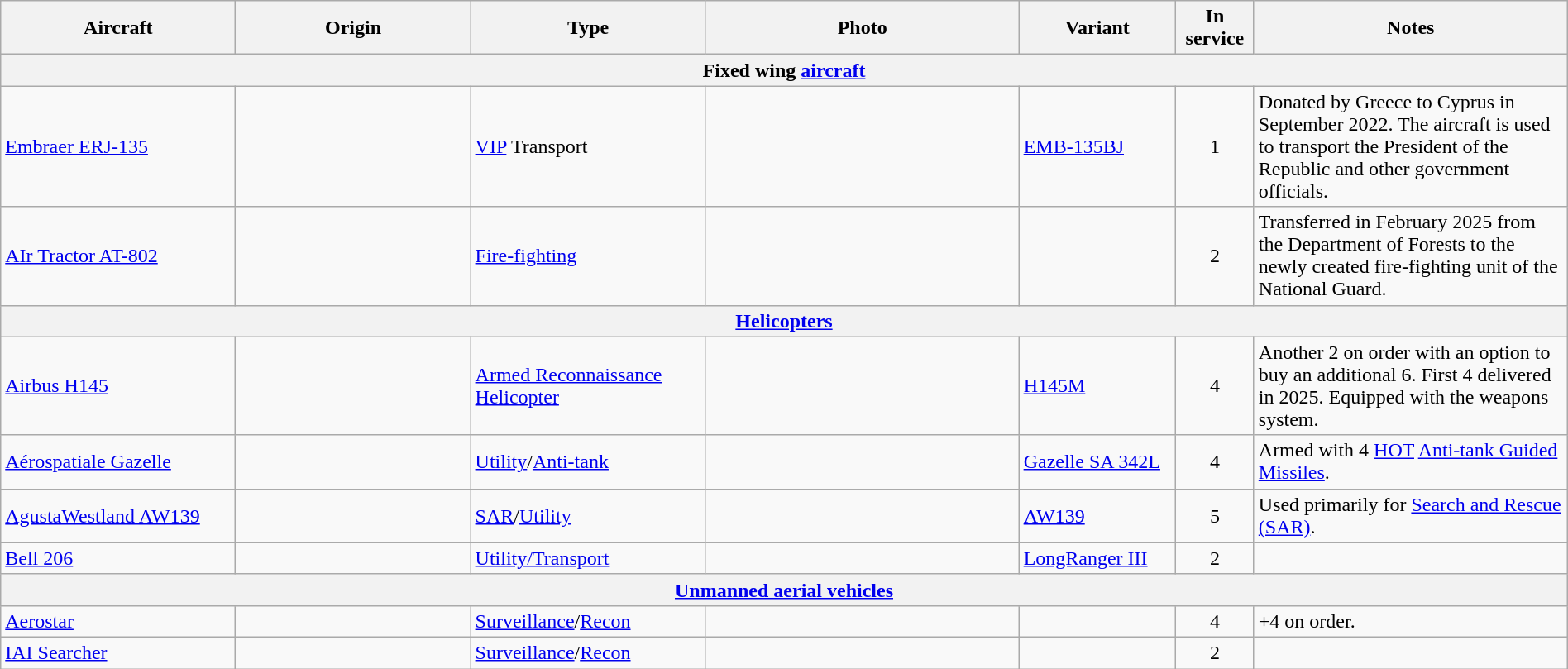<table class=wikitable width="100%">
<tr>
<th width="15%">Aircraft</th>
<th width="15%">Origin</th>
<th width="15%">Type</th>
<th width="20%">Photo</th>
<th width="10%">Variant</th>
<th width="5%">In service</th>
<th width="20%">Notes</th>
</tr>
<tr>
<th colspan="7">Fixed wing <a href='#'>aircraft</a></th>
</tr>
<tr>
<td><a href='#'>Embraer ERJ-135</a></td>
<td></td>
<td><a href='#'>VIP</a> Transport</td>
<td></td>
<td><a href='#'>EMB-135BJ</a></td>
<td align="center">1</td>
<td>Donated by Greece to Cyprus in September 2022. The aircraft is used to transport the President of the Republic and other government officials.</td>
</tr>
<tr>
<td><a href='#'>AIr Tractor AT-802</a></td>
<td></td>
<td><a href='#'>Fire-fighting</a></td>
<td></td>
<td></td>
<td align="center">2</td>
<td>Transferred in February 2025 from the Department of Forests to the newly created fire-fighting unit of the National Guard.</td>
</tr>
<tr>
<th colspan="7"><a href='#'>Helicopters</a></th>
</tr>
<tr>
<td><a href='#'>Airbus H145</a></td>
<td> <br> </td>
<td><a href='#'>Armed Reconnaissance Helicopter</a></td>
<td></td>
<td><a href='#'>H145M</a></td>
<td align="center">4</td>
<td>Another 2 on order with an option to buy an additional 6. First 4 delivered in 2025. Equipped with the  weapons system.</td>
</tr>
<tr>
<td><a href='#'>Aérospatiale Gazelle</a></td>
<td></td>
<td><a href='#'>Utility</a>/<a href='#'>Anti-tank</a></td>
<td></td>
<td><a href='#'>Gazelle SA 342L</a></td>
<td align="center">4</td>
<td>Armed with 4 <a href='#'>HOT</a> <a href='#'>Anti-tank Guided Missiles</a>.</td>
</tr>
<tr>
<td><a href='#'>AgustaWestland AW139</a></td>
<td></td>
<td><a href='#'>SAR</a>/<a href='#'>Utility</a></td>
<td></td>
<td><a href='#'>AW139</a></td>
<td align="center">5</td>
<td>Used primarily for <a href='#'>Search and Rescue (SAR)</a>.</td>
</tr>
<tr>
<td><a href='#'>Bell 206</a></td>
<td></td>
<td><a href='#'>Utility/Transport</a></td>
<td></td>
<td><a href='#'>LongRanger III</a></td>
<td align="center">2</td>
<td></td>
</tr>
<tr>
<th colspan="7"><a href='#'>Unmanned aerial vehicles</a></th>
</tr>
<tr>
<td><a href='#'>Aerostar</a></td>
<td></td>
<td><a href='#'>Surveillance</a>/<a href='#'>Recon</a></td>
<td></td>
<td></td>
<td align="center">4</td>
<td>+4 on order.</td>
</tr>
<tr>
<td><a href='#'>IAI Searcher</a></td>
<td></td>
<td><a href='#'>Surveillance</a>/<a href='#'>Recon</a></td>
<td></td>
<td></td>
<td align="center">2</td>
<td></td>
</tr>
</table>
